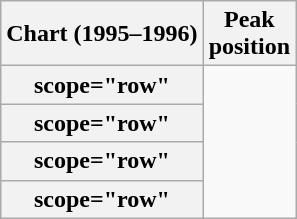<table class="wikitable sortable plainrowheaders" style="text-align:center;">
<tr>
<th scope="col">Chart (1995–1996)</th>
<th scope="col">Peak<br>position</th>
</tr>
<tr>
<th>scope="row" </th>
</tr>
<tr>
<th>scope="row" </th>
</tr>
<tr>
<th>scope="row" </th>
</tr>
<tr>
<th>scope="row" </th>
</tr>
</table>
